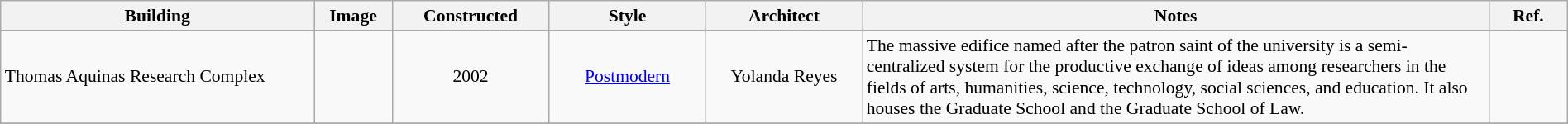<table class="wikitable sortable" width='100%' style="font-size: 90%; text-align:center;">
<tr>
<th width=20%>Building</th>
<th width=5% class="unsortable">Image</th>
<th width=10%>Constructed</th>
<th width=10%>Style</th>
<th width=10% class="unsortable">Architect</th>
<th width=auto class="unsortable">Notes</th>
<th width=5% class="unsortable">Ref.</th>
</tr>
<tr>
<td align=left>Thomas Aquinas Research Complex</td>
<td></td>
<td>2002</td>
<td><a href='#'>Postmodern</a></td>
<td>Yolanda Reyes</td>
<td align=left>The massive edifice named after the patron saint of the university is a semi-centralized system for the productive exchange of ideas among researchers in the fields of arts, humanities, science, technology, social sciences, and education. It also houses the Graduate School and the Graduate School of Law.</td>
<td></td>
</tr>
<tr>
</tr>
</table>
